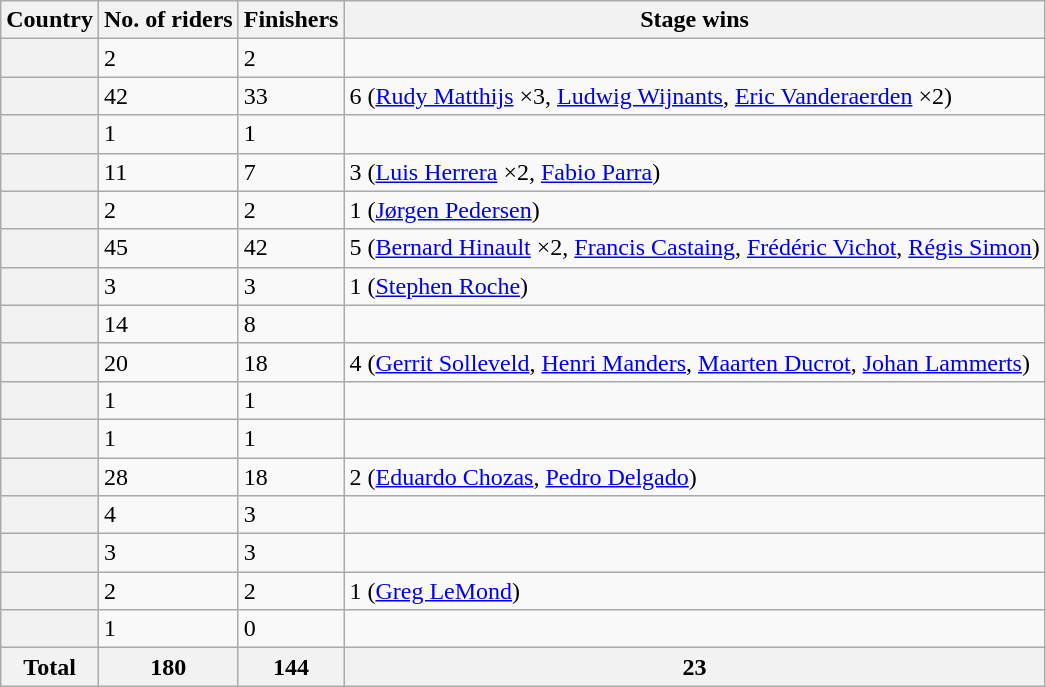<table class="wikitable plainrowheaders sortable">
<tr>
<th scope="col">Country</th>
<th scope="col">No. of riders</th>
<th scope="col">Finishers</th>
<th scope="col">Stage wins</th>
</tr>
<tr>
<th scope="row"></th>
<td>2</td>
<td>2</td>
<td></td>
</tr>
<tr>
<th scope="row"></th>
<td>42</td>
<td>33</td>
<td>6 (<a href='#'>Rudy Matthijs</a> ×3, <a href='#'>Ludwig Wijnants</a>, <a href='#'>Eric Vanderaerden</a> ×2)</td>
</tr>
<tr>
<th scope="row"></th>
<td>1</td>
<td>1</td>
<td></td>
</tr>
<tr>
<th scope="row"></th>
<td>11</td>
<td>7</td>
<td>3 (<a href='#'>Luis Herrera</a> ×2, <a href='#'>Fabio Parra</a>)</td>
</tr>
<tr>
<th scope="row"></th>
<td>2</td>
<td>2</td>
<td>1 (<a href='#'>Jørgen Pedersen</a>)</td>
</tr>
<tr>
<th scope="row"></th>
<td>45</td>
<td>42</td>
<td>5 (<a href='#'>Bernard Hinault</a> ×2, <a href='#'>Francis Castaing</a>, <a href='#'>Frédéric Vichot</a>, <a href='#'>Régis Simon</a>)</td>
</tr>
<tr>
<th scope="row"></th>
<td>3</td>
<td>3</td>
<td>1 (<a href='#'>Stephen Roche</a>)</td>
</tr>
<tr>
<th scope="row"></th>
<td>14</td>
<td>8</td>
<td></td>
</tr>
<tr>
<th scope="row"></th>
<td>20</td>
<td>18</td>
<td>4 (<a href='#'>Gerrit Solleveld</a>, <a href='#'>Henri Manders</a>, <a href='#'>Maarten Ducrot</a>, <a href='#'>Johan Lammerts</a>)</td>
</tr>
<tr>
<th scope="row"></th>
<td>1</td>
<td>1</td>
<td></td>
</tr>
<tr>
<th scope="row"></th>
<td>1</td>
<td>1</td>
<td></td>
</tr>
<tr>
<th scope="row"></th>
<td>28</td>
<td>18</td>
<td>2 (<a href='#'>Eduardo Chozas</a>, <a href='#'>Pedro Delgado</a>)</td>
</tr>
<tr>
<th scope="row"></th>
<td>4</td>
<td>3</td>
<td></td>
</tr>
<tr>
<th scope="row"></th>
<td>3</td>
<td>3</td>
<td></td>
</tr>
<tr>
<th scope="row"></th>
<td>2</td>
<td>2</td>
<td>1 (<a href='#'>Greg LeMond</a>)</td>
</tr>
<tr>
<th scope="row"></th>
<td>1</td>
<td>0</td>
<td></td>
</tr>
<tr>
<th>Total</th>
<th>180</th>
<th>144</th>
<th>23</th>
</tr>
</table>
